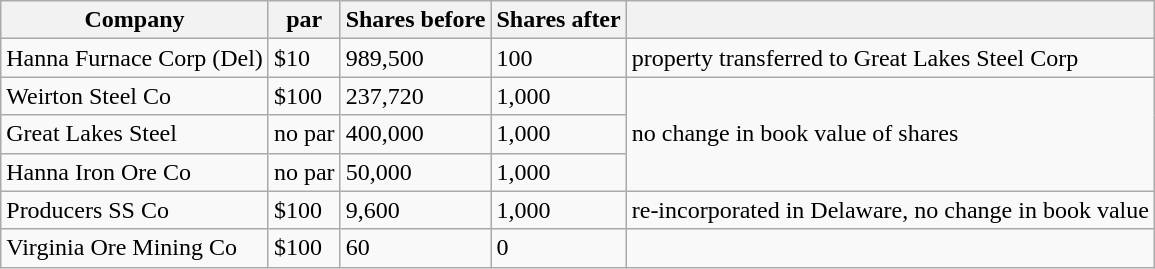<table class=wikitable>
<tr>
<th>Company</th>
<th>par</th>
<th>Shares before</th>
<th>Shares after</th>
<th></th>
</tr>
<tr>
<td>Hanna Furnace Corp (Del)</td>
<td>$10</td>
<td>989,500</td>
<td>100</td>
<td>property transferred to Great Lakes Steel Corp</td>
</tr>
<tr>
<td>Weirton Steel Co</td>
<td>$100</td>
<td>237,720</td>
<td>1,000</td>
<td rowspan=3>no change in book value of shares</td>
</tr>
<tr>
<td>Great Lakes Steel</td>
<td>no par</td>
<td>400,000</td>
<td>1,000</td>
</tr>
<tr>
<td>Hanna Iron Ore Co</td>
<td>no par</td>
<td>50,000</td>
<td>1,000</td>
</tr>
<tr>
<td>Producers SS Co</td>
<td>$100</td>
<td>9,600</td>
<td>1,000</td>
<td>re-incorporated in Delaware, no change in book value</td>
</tr>
<tr>
<td>Virginia Ore Mining Co</td>
<td>$100</td>
<td>60</td>
<td>0</td>
</tr>
</table>
